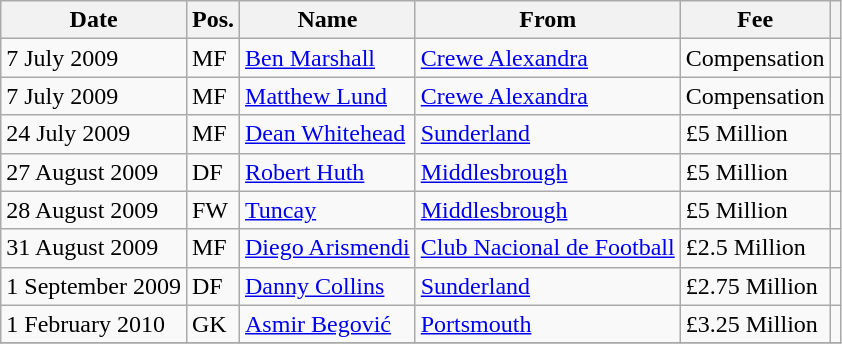<table class="wikitable">
<tr>
<th>Date</th>
<th>Pos.</th>
<th>Name</th>
<th>From</th>
<th>Fee</th>
<th></th>
</tr>
<tr>
<td>7 July 2009</td>
<td>MF</td>
<td> <a href='#'>Ben Marshall</a></td>
<td> <a href='#'>Crewe Alexandra</a></td>
<td>Compensation</td>
<td></td>
</tr>
<tr>
<td>7 July 2009</td>
<td>MF</td>
<td> <a href='#'>Matthew Lund</a></td>
<td> <a href='#'>Crewe Alexandra</a></td>
<td>Compensation</td>
<td></td>
</tr>
<tr>
<td>24 July 2009</td>
<td>MF</td>
<td> <a href='#'>Dean Whitehead</a></td>
<td> <a href='#'>Sunderland</a></td>
<td>£5 Million</td>
<td></td>
</tr>
<tr>
<td>27 August 2009</td>
<td>DF</td>
<td> <a href='#'>Robert Huth</a></td>
<td> <a href='#'>Middlesbrough</a></td>
<td>£5 Million</td>
<td></td>
</tr>
<tr>
<td>28 August 2009</td>
<td>FW</td>
<td> <a href='#'>Tuncay</a></td>
<td> <a href='#'>Middlesbrough</a></td>
<td>£5 Million</td>
<td></td>
</tr>
<tr>
<td>31 August 2009</td>
<td>MF</td>
<td> <a href='#'>Diego Arismendi</a></td>
<td> <a href='#'>Club Nacional de Football</a></td>
<td>£2.5 Million</td>
<td></td>
</tr>
<tr>
<td>1 September 2009</td>
<td>DF</td>
<td> <a href='#'>Danny Collins</a></td>
<td> <a href='#'>Sunderland</a></td>
<td>£2.75 Million</td>
<td></td>
</tr>
<tr>
<td>1 February 2010</td>
<td>GK</td>
<td> <a href='#'>Asmir Begović</a></td>
<td> <a href='#'>Portsmouth</a></td>
<td>£3.25 Million</td>
<td></td>
</tr>
<tr>
</tr>
</table>
